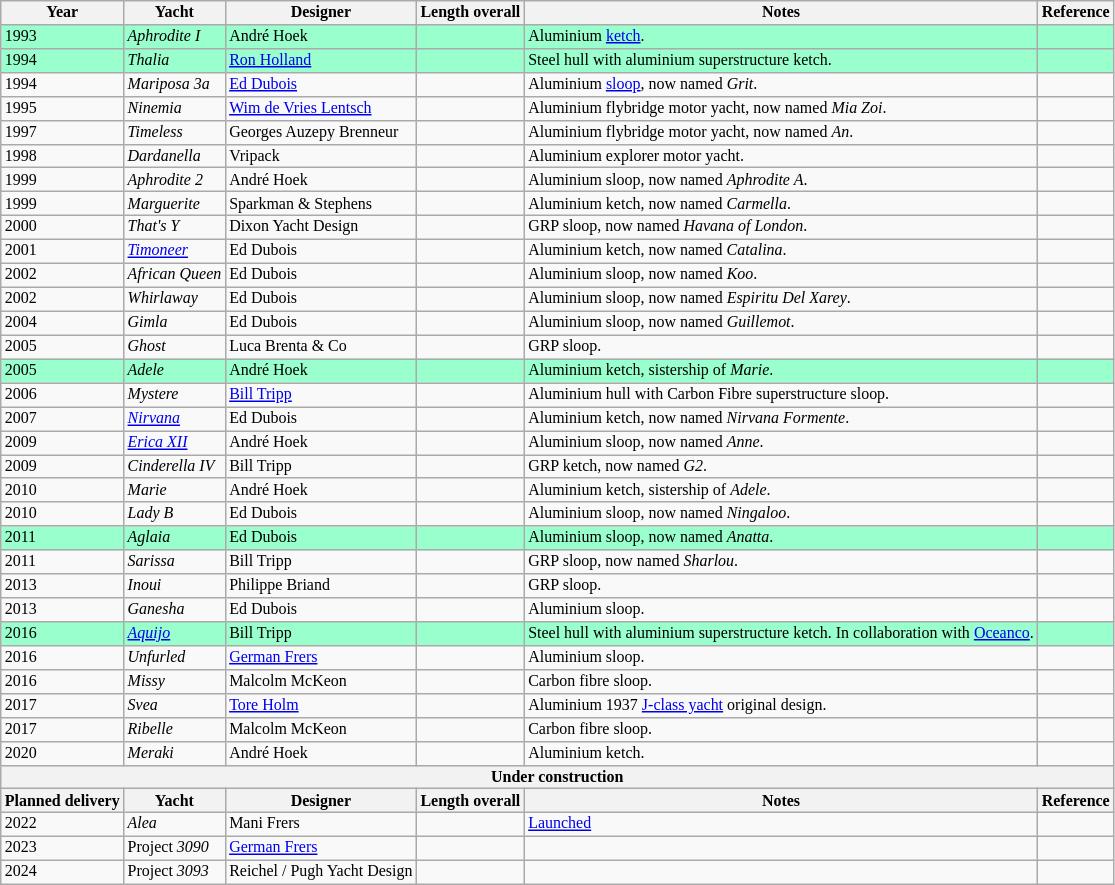<table class="wikitable sortable" style=font-size:8pt;line-height:1>
<tr>
<th>Year</th>
<th>Yacht</th>
<th>Designer</th>
<th>Length overall</th>
<th>Notes</th>
<th>Reference</th>
</tr>
<tr style=background-color:#9FC>
<td>1993</td>
<td><em>Aphrodite I</em></td>
<td>André Hoek</td>
<td align=right></td>
<td>Aluminium <a href='#'>ketch</a>.</td>
<td></td>
</tr>
<tr style=background-color:#9FC>
<td>1994</td>
<td><em>Thalia</em></td>
<td><a href='#'>Ron Holland</a></td>
<td align=right></td>
<td>Steel hull with aluminium superstructure ketch.</td>
<td></td>
</tr>
<tr>
<td>1994</td>
<td><em>Mariposa 3a</em></td>
<td><a href='#'>Ed Dubois</a></td>
<td align=right></td>
<td>Aluminium <a href='#'>sloop</a>, now named <em>Grit</em>.</td>
<td></td>
</tr>
<tr>
<td>1995</td>
<td><em>Ninemia</em></td>
<td><a href='#'>Wim de Vries Lentsch</a></td>
<td align=right></td>
<td>Aluminium flybridge motor yacht, now named <em>Mia Zoi</em>.</td>
<td></td>
</tr>
<tr>
<td>1997</td>
<td><em>Timeless</em></td>
<td>Georges Auzepy Brenneur</td>
<td align=right></td>
<td>Aluminium flybridge motor yacht, now named <em>An</em>.</td>
<td></td>
</tr>
<tr>
<td>1998</td>
<td><em>Dardanella</em></td>
<td>Vripack</td>
<td align=right></td>
<td>Aluminium explorer motor yacht.</td>
<td></td>
</tr>
<tr>
<td>1999</td>
<td><em>Aphrodite 2</em></td>
<td>André Hoek</td>
<td align=right></td>
<td>Aluminium sloop, now named <em>Aphrodite A</em>.</td>
<td></td>
</tr>
<tr>
<td>1999</td>
<td><em>Marguerite</em></td>
<td>Sparkman & Stephens</td>
<td align=right></td>
<td>Aluminium ketch, now named <em>Carmella</em>.</td>
<td></td>
</tr>
<tr>
<td>2000</td>
<td><em>That's Y</em></td>
<td>Dixon Yacht Design</td>
<td align=right></td>
<td>GRP sloop, now named <em>Havana of London</em>.</td>
<td></td>
</tr>
<tr>
<td>2001</td>
<td><em><a href='#'>Timoneer</a></em></td>
<td>Ed Dubois</td>
<td align=right></td>
<td>Aluminium ketch, now named <em>Catalina</em>.</td>
<td></td>
</tr>
<tr>
<td>2002</td>
<td><em>African Queen</em></td>
<td>Ed Dubois</td>
<td align=right></td>
<td>Aluminium sloop, now named <em>Koo</em>.</td>
<td></td>
</tr>
<tr>
<td>2002</td>
<td><em>Whirlaway</em></td>
<td>Ed Dubois</td>
<td align=right></td>
<td>Aluminium sloop, now named <em>Espiritu Del Xarey</em>.</td>
<td></td>
</tr>
<tr>
<td>2004</td>
<td><em>Gimla</em></td>
<td>Ed Dubois</td>
<td align=right></td>
<td>Aluminium sloop, now named <em>Guillemot</em>.</td>
<td></td>
</tr>
<tr>
<td>2005</td>
<td><em>Ghost</em></td>
<td>Luca Brenta & Co</td>
<td align=right></td>
<td>GRP sloop.</td>
<td></td>
</tr>
<tr style=background-color:#9FC>
<td>2005</td>
<td><em>Adele</em></td>
<td>André Hoek</td>
<td align=right></td>
<td>Aluminium ketch, sistership of <em>Marie</em>.</td>
<td></td>
</tr>
<tr>
<td>2006</td>
<td><em>Mystere</em></td>
<td><a href='#'>Bill Tripp</a></td>
<td align=right></td>
<td>Aluminium hull with Carbon Fibre superstructure sloop.</td>
<td></td>
</tr>
<tr>
<td>2007</td>
<td><em><a href='#'>Nirvana</a></em></td>
<td>Ed Dubois</td>
<td align=right></td>
<td>Aluminium ketch, now named <em>Nirvana Formente</em>.</td>
<td></td>
</tr>
<tr>
<td>2009</td>
<td><em><a href='#'>Erica XII</a></em></td>
<td>André Hoek</td>
<td align=right></td>
<td>Aluminium sloop, now named <em>Anne</em>.</td>
<td></td>
</tr>
<tr>
<td>2009</td>
<td><em>Cinderella IV</em></td>
<td>Bill Tripp</td>
<td align=right></td>
<td>GRP ketch, now named <em>G2</em>.</td>
<td></td>
</tr>
<tr>
<td>2010</td>
<td><em>Marie</em></td>
<td>André Hoek</td>
<td align=right></td>
<td>Aluminium ketch, sistership of <em>Adele</em>.</td>
<td></td>
</tr>
<tr>
<td>2010</td>
<td><em>Lady B</em></td>
<td>Ed Dubois</td>
<td align=right></td>
<td>Aluminium sloop, now named <em>Ningaloo</em>.</td>
<td></td>
</tr>
<tr style=background-color:#9FC>
<td>2011</td>
<td><em>Aglaia</em></td>
<td>Ed Dubois</td>
<td align=right></td>
<td>Aluminium sloop, now named <em>Anatta</em>.</td>
<td></td>
</tr>
<tr>
<td>2011</td>
<td><em>Sarissa</em></td>
<td>Bill Tripp</td>
<td align=right></td>
<td>GRP sloop, now named <em>Sharlou</em>.</td>
<td></td>
</tr>
<tr>
<td>2013</td>
<td><em>Inoui</em></td>
<td>Philippe Briand</td>
<td align=right></td>
<td>GRP sloop.</td>
<td></td>
</tr>
<tr>
<td>2013</td>
<td><em>Ganesha</em></td>
<td>Ed Dubois</td>
<td align=right></td>
<td>Aluminium sloop.</td>
<td></td>
</tr>
<tr style=background-color:#9FC>
<td>2016</td>
<td><em><a href='#'>Aquijo</a></em></td>
<td>Bill Tripp</td>
<td align=right></td>
<td>Steel hull with aluminium superstructure ketch. In collaboration with <a href='#'>Oceanco</a>.</td>
<td></td>
</tr>
<tr>
<td>2016</td>
<td><em>Unfurled</em></td>
<td><a href='#'>German Frers</a></td>
<td align=right></td>
<td>Aluminium sloop.</td>
<td></td>
</tr>
<tr>
<td>2016</td>
<td><em>Missy</em></td>
<td>Malcolm McKeon</td>
<td align=right></td>
<td>Carbon fibre sloop.</td>
<td></td>
</tr>
<tr>
<td>2017</td>
<td><em>Svea</em></td>
<td><a href='#'>Tore Holm</a></td>
<td align=right></td>
<td>Aluminium 1937 <a href='#'>J-class yacht</a> original design.</td>
<td></td>
</tr>
<tr>
<td>2017</td>
<td><em>Ribelle</em></td>
<td>Malcolm McKeon</td>
<td align=right></td>
<td>Carbon fibre sloop.</td>
<td></td>
</tr>
<tr>
<td>2020</td>
<td><em>Meraki</em></td>
<td>André Hoek</td>
<td align=right></td>
<td>Aluminium ketch.</td>
<td></td>
</tr>
<tr>
<th colspan="6">Under construction</th>
</tr>
<tr>
<th>Planned delivery</th>
<th>Yacht</th>
<th>Designer</th>
<th>Length overall</th>
<th>Notes</th>
<th>Reference</th>
</tr>
<tr>
<td>2022</td>
<td><em>Alea</em></td>
<td>Mani Frers</td>
<td align=right></td>
<td><a href='#'>Launched</a></td>
<td></td>
</tr>
<tr>
<td>2023</td>
<td>Project <em>3090</em></td>
<td><a href='#'>German Frers</a></td>
<td align=right></td>
<td></td>
<td></td>
</tr>
<tr>
<td>2024</td>
<td>Project <em>3093</em></td>
<td>Reichel / Pugh Yacht Design</td>
<td align=right></td>
<td></td>
<td></td>
</tr>
</table>
